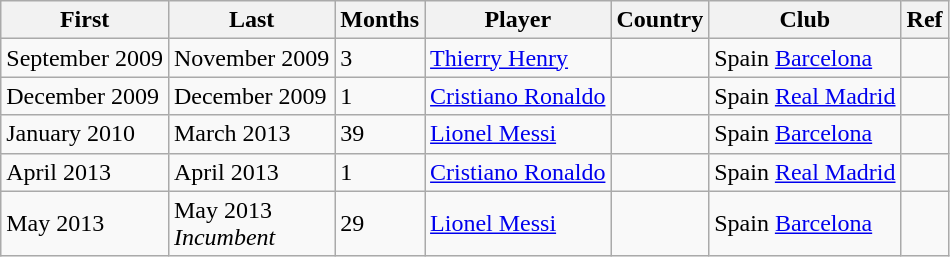<table class="wikitable">
<tr>
<th>First</th>
<th>Last</th>
<th>Months</th>
<th>Player</th>
<th>Country</th>
<th>Club</th>
<th>Ref</th>
</tr>
<tr>
<td>September 2009</td>
<td>November 2009</td>
<td>3</td>
<td><a href='#'>Thierry Henry</a></td>
<td></td>
<td>Spain <a href='#'>Barcelona</a></td>
<td></td>
</tr>
<tr>
<td>December 2009</td>
<td>December 2009</td>
<td>1</td>
<td><a href='#'>Cristiano Ronaldo</a></td>
<td></td>
<td>Spain <a href='#'>Real Madrid</a></td>
<td></td>
</tr>
<tr>
<td>January 2010</td>
<td>March 2013</td>
<td>39</td>
<td><a href='#'>Lionel Messi</a></td>
<td></td>
<td>Spain <a href='#'>Barcelona</a></td>
<td></td>
</tr>
<tr>
<td>April 2013</td>
<td>April 2013</td>
<td>1</td>
<td><a href='#'>Cristiano Ronaldo</a></td>
<td></td>
<td>Spain <a href='#'>Real Madrid</a></td>
<td></td>
</tr>
<tr>
<td>May 2013</td>
<td>May 2013<br><em>Incumbent</em></td>
<td>29</td>
<td><a href='#'>Lionel Messi</a></td>
<td></td>
<td>Spain <a href='#'>Barcelona</a></td>
<td></td>
</tr>
</table>
